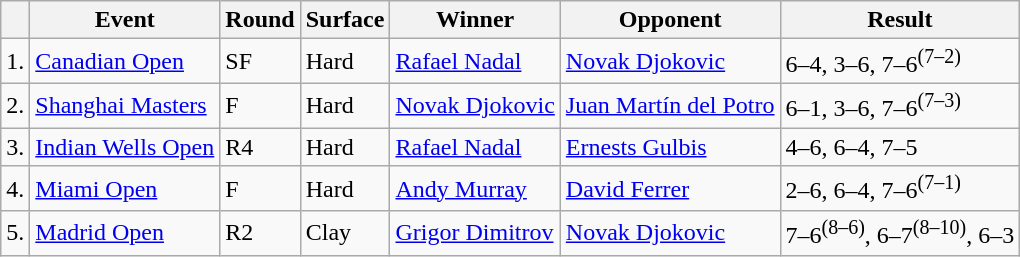<table class=wikitable>
<tr>
<th></th>
<th>Event</th>
<th>Round</th>
<th>Surface</th>
<th>Winner</th>
<th>Opponent</th>
<th>Result</th>
</tr>
<tr>
<td>1.</td>
<td><a href='#'>Canadian Open</a></td>
<td>SF</td>
<td>Hard</td>
<td> <a href='#'>Rafael Nadal</a></td>
<td> <a href='#'>Novak Djokovic</a></td>
<td>6–4, 3–6, 7–6<sup>(7–2)</sup></td>
</tr>
<tr>
<td>2.</td>
<td><a href='#'>Shanghai Masters</a></td>
<td>F</td>
<td>Hard</td>
<td> <a href='#'>Novak Djokovic</a></td>
<td> <a href='#'>Juan Martín del Potro</a></td>
<td>6–1, 3–6, 7–6<sup>(7–3)</sup></td>
</tr>
<tr>
<td>3.</td>
<td><a href='#'>Indian Wells Open</a></td>
<td>R4</td>
<td>Hard</td>
<td> <a href='#'>Rafael Nadal</a></td>
<td> <a href='#'>Ernests Gulbis</a></td>
<td>4–6, 6–4, 7–5</td>
</tr>
<tr>
<td>4.</td>
<td><a href='#'>Miami Open</a></td>
<td>F</td>
<td>Hard</td>
<td> <a href='#'>Andy Murray</a></td>
<td> <a href='#'>David Ferrer</a></td>
<td>2–6, 6–4, 7–6<sup>(7–1)</sup></td>
</tr>
<tr>
<td>5.</td>
<td><a href='#'>Madrid Open</a></td>
<td>R2</td>
<td>Clay</td>
<td> <a href='#'>Grigor Dimitrov</a></td>
<td> <a href='#'>Novak Djokovic</a></td>
<td>7–6<sup>(8–6)</sup>, 6–7<sup>(8–10)</sup>, 6–3</td>
</tr>
</table>
